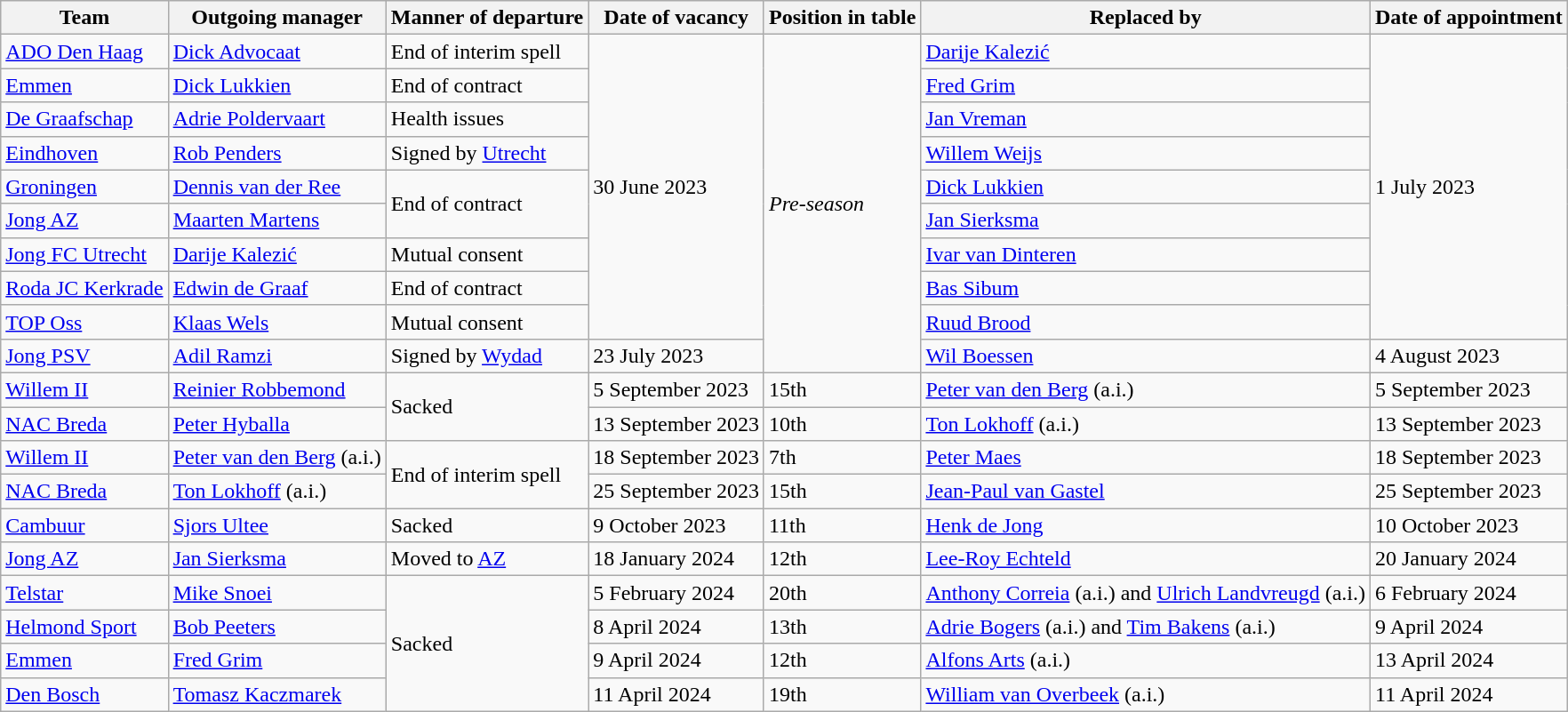<table class="wikitable" style="text-align:left">
<tr>
<th>Team</th>
<th>Outgoing manager</th>
<th>Manner of departure</th>
<th>Date of vacancy</th>
<th>Position in table</th>
<th>Replaced by</th>
<th>Date of appointment</th>
</tr>
<tr>
<td><a href='#'>ADO Den Haag</a></td>
<td> <a href='#'>Dick Advocaat</a></td>
<td>End of interim spell</td>
<td rowspan="9">30 June 2023</td>
<td rowspan="10"><em>Pre-season</em></td>
<td> <a href='#'>Darije Kalezić</a></td>
<td rowspan="9">1 July 2023</td>
</tr>
<tr>
<td><a href='#'>Emmen</a></td>
<td> <a href='#'>Dick Lukkien</a></td>
<td>End of contract</td>
<td> <a href='#'>Fred Grim</a></td>
</tr>
<tr>
<td><a href='#'>De Graafschap</a></td>
<td> <a href='#'>Adrie Poldervaart</a></td>
<td>Health issues</td>
<td> <a href='#'>Jan Vreman</a></td>
</tr>
<tr>
<td><a href='#'>Eindhoven</a></td>
<td> <a href='#'>Rob Penders</a></td>
<td>Signed by <a href='#'>Utrecht</a></td>
<td> <a href='#'>Willem Weijs</a></td>
</tr>
<tr>
<td><a href='#'>Groningen</a></td>
<td> <a href='#'>Dennis van der Ree</a></td>
<td rowspan="2">End of contract</td>
<td> <a href='#'>Dick Lukkien</a></td>
</tr>
<tr>
<td><a href='#'>Jong AZ</a></td>
<td> <a href='#'>Maarten Martens</a></td>
<td> <a href='#'>Jan Sierksma</a></td>
</tr>
<tr>
<td><a href='#'>Jong FC Utrecht</a></td>
<td> <a href='#'>Darije Kalezić</a></td>
<td>Mutual consent</td>
<td> <a href='#'>Ivar van Dinteren</a></td>
</tr>
<tr>
<td><a href='#'>Roda JC Kerkrade</a></td>
<td> <a href='#'>Edwin de Graaf</a></td>
<td>End of contract</td>
<td> <a href='#'>Bas Sibum</a></td>
</tr>
<tr>
<td><a href='#'>TOP Oss</a></td>
<td> <a href='#'>Klaas Wels</a></td>
<td>Mutual consent</td>
<td> <a href='#'>Ruud Brood</a></td>
</tr>
<tr>
<td><a href='#'>Jong PSV</a></td>
<td> <a href='#'>Adil Ramzi</a></td>
<td>Signed by <a href='#'>Wydad</a></td>
<td>23 July 2023</td>
<td> <a href='#'>Wil Boessen</a></td>
<td>4 August 2023</td>
</tr>
<tr>
<td><a href='#'>Willem II</a></td>
<td> <a href='#'>Reinier Robbemond</a></td>
<td rowspan="2">Sacked</td>
<td>5 September 2023</td>
<td>15th</td>
<td> <a href='#'>Peter van den Berg</a> (a.i.)</td>
<td>5 September 2023</td>
</tr>
<tr>
<td><a href='#'>NAC Breda</a></td>
<td> <a href='#'>Peter Hyballa</a></td>
<td>13 September 2023</td>
<td>10th</td>
<td> <a href='#'>Ton Lokhoff</a> (a.i.)</td>
<td>13 September 2023</td>
</tr>
<tr>
<td><a href='#'>Willem II</a></td>
<td> <a href='#'>Peter van den Berg</a> (a.i.)</td>
<td rowspan="2">End of interim spell</td>
<td>18 September 2023</td>
<td>7th</td>
<td> <a href='#'>Peter Maes</a></td>
<td>18 September 2023</td>
</tr>
<tr>
<td><a href='#'>NAC Breda</a></td>
<td> <a href='#'>Ton Lokhoff</a> (a.i.)</td>
<td>25 September 2023</td>
<td>15th</td>
<td> <a href='#'>Jean-Paul van Gastel</a></td>
<td>25 September 2023</td>
</tr>
<tr>
<td><a href='#'>Cambuur</a></td>
<td> <a href='#'>Sjors Ultee</a></td>
<td>Sacked</td>
<td>9 October 2023</td>
<td>11th</td>
<td> <a href='#'>Henk de Jong</a></td>
<td>10 October 2023</td>
</tr>
<tr>
<td><a href='#'>Jong AZ</a></td>
<td> <a href='#'>Jan Sierksma</a></td>
<td>Moved to <a href='#'>AZ</a></td>
<td>18 January 2024</td>
<td>12th</td>
<td> <a href='#'>Lee-Roy Echteld</a></td>
<td>20 January 2024</td>
</tr>
<tr>
<td><a href='#'>Telstar</a></td>
<td> <a href='#'>Mike Snoei</a></td>
<td rowspan="4">Sacked</td>
<td>5 February 2024</td>
<td>20th</td>
<td> <a href='#'>Anthony Correia</a> (a.i.) and  <a href='#'>Ulrich Landvreugd</a> (a.i.)</td>
<td>6 February 2024</td>
</tr>
<tr>
<td><a href='#'>Helmond Sport</a></td>
<td> <a href='#'>Bob Peeters</a></td>
<td>8 April 2024</td>
<td>13th</td>
<td> <a href='#'>Adrie Bogers</a> (a.i.) and  <a href='#'>Tim Bakens</a> (a.i.)</td>
<td>9 April 2024</td>
</tr>
<tr>
<td><a href='#'>Emmen</a></td>
<td> <a href='#'>Fred Grim</a></td>
<td>9 April 2024</td>
<td>12th</td>
<td> <a href='#'>Alfons Arts</a> (a.i.)</td>
<td>13 April 2024</td>
</tr>
<tr>
<td><a href='#'>Den Bosch</a></td>
<td> <a href='#'>Tomasz Kaczmarek</a></td>
<td>11 April 2024</td>
<td>19th</td>
<td> <a href='#'>William van Overbeek</a> (a.i.)</td>
<td>11 April 2024</td>
</tr>
</table>
